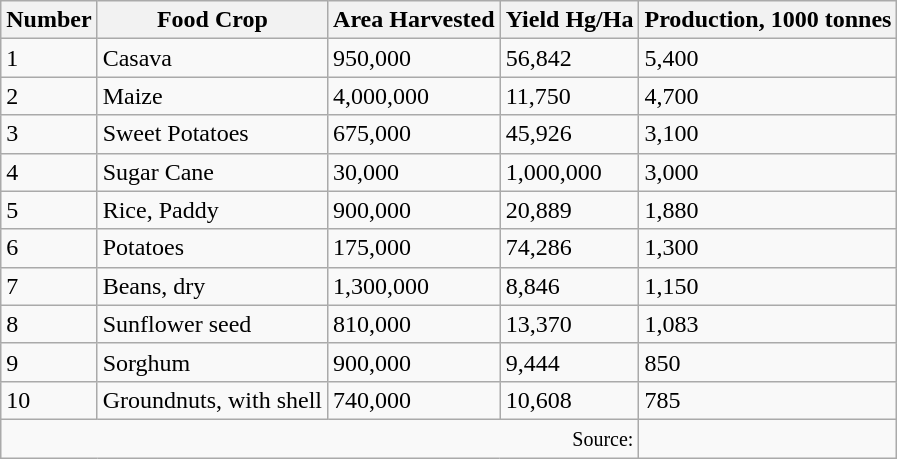<table class="wikitable">
<tr>
<th>Number</th>
<th>Food Crop</th>
<th>Area Harvested</th>
<th>Yield Hg/Ha</th>
<th>Production, 1000 tonnes</th>
</tr>
<tr>
<td>1</td>
<td>Casava</td>
<td>950,000</td>
<td>56,842</td>
<td>5,400</td>
</tr>
<tr>
<td>2</td>
<td>Maize</td>
<td>4,000,000</td>
<td>11,750</td>
<td>4,700</td>
</tr>
<tr>
<td>3</td>
<td>Sweet Potatoes</td>
<td>675,000</td>
<td>45,926</td>
<td>3,100</td>
</tr>
<tr>
<td>4</td>
<td>Sugar Cane</td>
<td>30,000</td>
<td>1,000,000</td>
<td>3,000</td>
</tr>
<tr>
<td>5</td>
<td>Rice, Paddy</td>
<td>900,000</td>
<td>20,889</td>
<td>1,880</td>
</tr>
<tr>
<td>6</td>
<td>Potatoes</td>
<td>175,000</td>
<td>74,286</td>
<td>1,300</td>
</tr>
<tr>
<td>7</td>
<td>Beans, dry</td>
<td>1,300,000</td>
<td>8,846</td>
<td>1,150</td>
</tr>
<tr>
<td>8</td>
<td>Sunflower seed</td>
<td>810,000</td>
<td>13,370</td>
<td>1,083</td>
</tr>
<tr>
<td>9</td>
<td>Sorghum</td>
<td>900,000</td>
<td>9,444</td>
<td>850</td>
</tr>
<tr>
<td>10</td>
<td>Groundnuts, with shell</td>
<td>740,000</td>
<td>10,608</td>
<td>785</td>
</tr>
<tr>
<td colspan="4" align ="right"><small>Source:  </small></td>
</tr>
</table>
